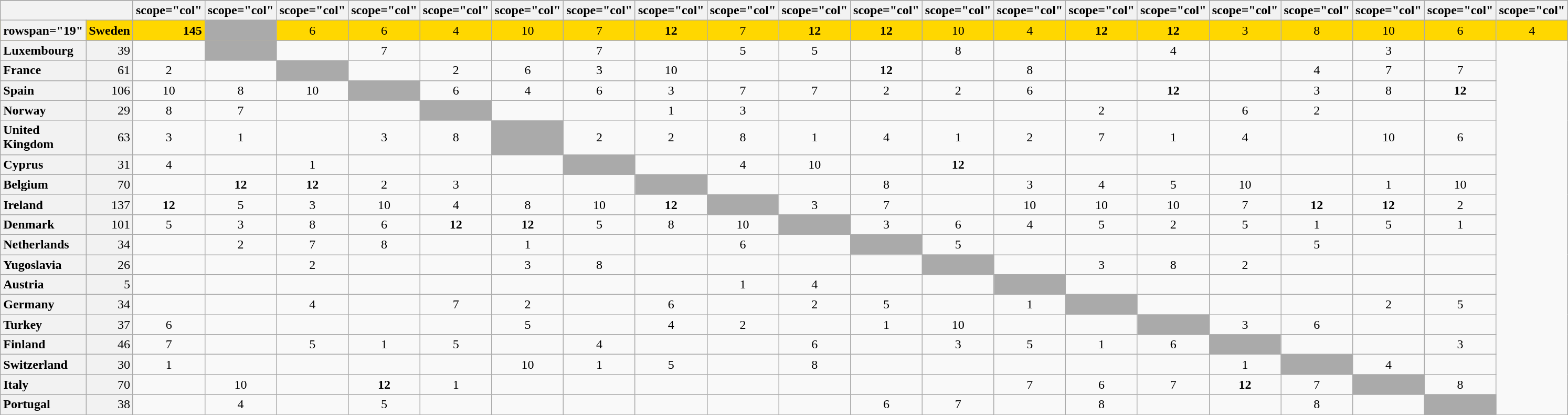<table class="wikitable plainrowheaders" style="text-align:center;">
<tr>
</tr>
<tr>
<th colspan="2"></th>
<th>scope="col" </th>
<th>scope="col" </th>
<th>scope="col" </th>
<th>scope="col" </th>
<th>scope="col" </th>
<th>scope="col" </th>
<th>scope="col" </th>
<th>scope="col" </th>
<th>scope="col" </th>
<th>scope="col" </th>
<th>scope="col" </th>
<th>scope="col" </th>
<th>scope="col" </th>
<th>scope="col" </th>
<th>scope="col" </th>
<th>scope="col" </th>
<th>scope="col" </th>
<th>scope="col" </th>
<th>scope="col" </th>
<th>scope="col" </th>
</tr>
<tr style="background:gold;">
<th>rowspan="19" </th>
<th scope="row" style="text-align:left; font-weight:bold; background:gold;">Sweden</th>
<td style="text-align:right; font-weight:bold;">145</td>
<td style="text-align:left; background:#aaaaaa;"></td>
<td>6</td>
<td>6</td>
<td>4</td>
<td>10</td>
<td>7</td>
<td><strong>12</strong></td>
<td>7</td>
<td><strong>12</strong></td>
<td><strong>12</strong></td>
<td>10</td>
<td>4</td>
<td><strong>12</strong></td>
<td><strong>12</strong></td>
<td>3</td>
<td>8</td>
<td>10</td>
<td>6</td>
<td>4</td>
</tr>
<tr>
<th scope="row" style="text-align:left; background:#f2f2f2;">Luxembourg</th>
<td style="text-align:right; background:#f2f2f2;">39</td>
<td></td>
<td style="text-align:left; background:#aaaaaa;"></td>
<td></td>
<td>7</td>
<td></td>
<td></td>
<td>7</td>
<td></td>
<td>5</td>
<td>5</td>
<td></td>
<td>8</td>
<td></td>
<td></td>
<td>4</td>
<td></td>
<td></td>
<td>3</td>
<td></td>
</tr>
<tr>
<th scope="row" style="text-align:left; background:#f2f2f2;">France</th>
<td style="text-align:right; background:#f2f2f2;">61</td>
<td>2</td>
<td></td>
<td style="text-align:left; background:#aaaaaa;"></td>
<td></td>
<td>2</td>
<td>6</td>
<td>3</td>
<td>10</td>
<td></td>
<td></td>
<td><strong>12</strong></td>
<td></td>
<td>8</td>
<td></td>
<td></td>
<td></td>
<td>4</td>
<td>7</td>
<td>7</td>
</tr>
<tr>
<th scope="row" style="text-align:left; background:#f2f2f2;">Spain</th>
<td style="text-align:right; background:#f2f2f2;">106</td>
<td>10</td>
<td>8</td>
<td>10</td>
<td style="text-align:left; background:#aaaaaa;"></td>
<td>6</td>
<td>4</td>
<td>6</td>
<td>3</td>
<td>7</td>
<td>7</td>
<td>2</td>
<td>2</td>
<td>6</td>
<td></td>
<td><strong>12</strong></td>
<td></td>
<td>3</td>
<td>8</td>
<td><strong>12</strong></td>
</tr>
<tr>
<th scope="row" style="text-align:left; background:#f2f2f2;">Norway</th>
<td style="text-align:right; background:#f2f2f2;">29</td>
<td>8</td>
<td>7</td>
<td></td>
<td></td>
<td style="text-align:left; background:#aaaaaa;"></td>
<td></td>
<td></td>
<td>1</td>
<td>3</td>
<td></td>
<td></td>
<td></td>
<td></td>
<td>2</td>
<td></td>
<td>6</td>
<td>2</td>
<td></td>
<td></td>
</tr>
<tr>
<th scope="row" style="text-align:left; background:#f2f2f2;">United Kingdom</th>
<td style="text-align:right; background:#f2f2f2;">63</td>
<td>3</td>
<td>1</td>
<td></td>
<td>3</td>
<td>8</td>
<td style="text-align:left; background:#aaaaaa;"></td>
<td>2</td>
<td>2</td>
<td>8</td>
<td>1</td>
<td>4</td>
<td>1</td>
<td>2</td>
<td>7</td>
<td>1</td>
<td>4</td>
<td></td>
<td>10</td>
<td>6</td>
</tr>
<tr>
<th scope="row" style="text-align:left; background:#f2f2f2;">Cyprus</th>
<td style="text-align:right; background:#f2f2f2;">31</td>
<td>4</td>
<td></td>
<td>1</td>
<td></td>
<td></td>
<td></td>
<td style="text-align:left; background:#aaaaaa;"></td>
<td></td>
<td>4</td>
<td>10</td>
<td></td>
<td><strong>12</strong></td>
<td></td>
<td></td>
<td></td>
<td></td>
<td></td>
<td></td>
<td></td>
</tr>
<tr>
<th scope="row" style="text-align:left; background:#f2f2f2;">Belgium</th>
<td style="text-align:right; background:#f2f2f2;">70</td>
<td></td>
<td><strong>12</strong></td>
<td><strong>12</strong></td>
<td>2</td>
<td>3</td>
<td></td>
<td></td>
<td style="text-align:left; background:#aaaaaa;"></td>
<td></td>
<td></td>
<td>8</td>
<td></td>
<td>3</td>
<td>4</td>
<td>5</td>
<td>10</td>
<td></td>
<td>1</td>
<td>10</td>
</tr>
<tr>
<th scope="row" style="text-align:left; background:#f2f2f2;">Ireland</th>
<td style="text-align:right; background:#f2f2f2;">137</td>
<td><strong>12</strong></td>
<td>5</td>
<td>3</td>
<td>10</td>
<td>4</td>
<td>8</td>
<td>10</td>
<td><strong>12</strong></td>
<td style="text-align:left; background:#aaaaaa;"></td>
<td>3</td>
<td>7</td>
<td></td>
<td>10</td>
<td>10</td>
<td>10</td>
<td>7</td>
<td><strong>12</strong></td>
<td><strong>12</strong></td>
<td>2</td>
</tr>
<tr>
<th scope="row" style="text-align:left; background:#f2f2f2;">Denmark</th>
<td style="text-align:right; background:#f2f2f2;">101</td>
<td>5</td>
<td>3</td>
<td>8</td>
<td>6</td>
<td><strong>12</strong></td>
<td><strong>12</strong></td>
<td>5</td>
<td>8</td>
<td>10</td>
<td style="text-align:left; background:#aaaaaa;"></td>
<td>3</td>
<td>6</td>
<td>4</td>
<td>5</td>
<td>2</td>
<td>5</td>
<td>1</td>
<td>5</td>
<td>1</td>
</tr>
<tr>
<th scope="row" style="text-align:left; background:#f2f2f2;">Netherlands</th>
<td style="text-align:right; background:#f2f2f2;">34</td>
<td></td>
<td>2</td>
<td>7</td>
<td>8</td>
<td></td>
<td>1</td>
<td></td>
<td></td>
<td>6</td>
<td></td>
<td style="text-align:left; background:#aaaaaa;"></td>
<td>5</td>
<td></td>
<td></td>
<td></td>
<td></td>
<td>5</td>
<td></td>
<td></td>
</tr>
<tr>
<th scope="row" style="text-align:left; background:#f2f2f2;">Yugoslavia</th>
<td style="text-align:right; background:#f2f2f2;">26</td>
<td></td>
<td></td>
<td>2</td>
<td></td>
<td></td>
<td>3</td>
<td>8</td>
<td></td>
<td></td>
<td></td>
<td></td>
<td style="text-align:left; background:#aaaaaa;"></td>
<td></td>
<td>3</td>
<td>8</td>
<td>2</td>
<td></td>
<td></td>
<td></td>
</tr>
<tr>
<th scope="row" style="text-align:left; background:#f2f2f2;">Austria</th>
<td style="text-align:right; background:#f2f2f2;">5</td>
<td></td>
<td></td>
<td></td>
<td></td>
<td></td>
<td></td>
<td></td>
<td></td>
<td>1</td>
<td>4</td>
<td></td>
<td></td>
<td style="text-align:left; background:#aaaaaa;"></td>
<td></td>
<td></td>
<td></td>
<td></td>
<td></td>
<td></td>
</tr>
<tr>
<th scope="row" style="text-align:left; background:#f2f2f2;">Germany</th>
<td style="text-align:right; background:#f2f2f2;">34</td>
<td></td>
<td></td>
<td>4</td>
<td></td>
<td>7</td>
<td>2</td>
<td></td>
<td>6</td>
<td></td>
<td>2</td>
<td>5</td>
<td></td>
<td>1</td>
<td style="text-align:left; background:#aaaaaa;"></td>
<td></td>
<td></td>
<td></td>
<td>2</td>
<td>5</td>
</tr>
<tr>
<th scope="row" style="text-align:left; background:#f2f2f2;">Turkey</th>
<td style="text-align:right; background:#f2f2f2;">37</td>
<td>6</td>
<td></td>
<td></td>
<td></td>
<td></td>
<td>5</td>
<td></td>
<td>4</td>
<td>2</td>
<td></td>
<td>1</td>
<td>10</td>
<td></td>
<td></td>
<td style="text-align:left; background:#aaaaaa;"></td>
<td>3</td>
<td>6</td>
<td></td>
<td></td>
</tr>
<tr>
<th scope="row" style="text-align:left; background:#f2f2f2;">Finland</th>
<td style="text-align:right; background:#f2f2f2;">46</td>
<td>7</td>
<td></td>
<td>5</td>
<td>1</td>
<td>5</td>
<td></td>
<td>4</td>
<td></td>
<td></td>
<td>6</td>
<td></td>
<td>3</td>
<td>5</td>
<td>1</td>
<td>6</td>
<td style="text-align:left; background:#aaaaaa;"></td>
<td></td>
<td></td>
<td>3</td>
</tr>
<tr>
<th scope="row" style="text-align:left; background:#f2f2f2;">Switzerland</th>
<td style="text-align:right; background:#f2f2f2;">30</td>
<td>1</td>
<td></td>
<td></td>
<td></td>
<td></td>
<td>10</td>
<td>1</td>
<td>5</td>
<td></td>
<td>8</td>
<td></td>
<td></td>
<td></td>
<td></td>
<td></td>
<td>1</td>
<td style="text-align:left; background:#aaaaaa;"></td>
<td>4</td>
<td></td>
</tr>
<tr>
<th scope="row" style="text-align:left; background:#f2f2f2;">Italy</th>
<td style="text-align:right; background:#f2f2f2;">70</td>
<td></td>
<td>10</td>
<td></td>
<td><strong>12</strong></td>
<td>1</td>
<td></td>
<td></td>
<td></td>
<td></td>
<td></td>
<td></td>
<td></td>
<td>7</td>
<td>6</td>
<td>7</td>
<td><strong>12</strong></td>
<td>7</td>
<td style="text-align:left; background:#aaaaaa;"></td>
<td>8</td>
</tr>
<tr>
<th scope="row" style="text-align:left; background:#f2f2f2;">Portugal</th>
<td style="text-align:right; background:#f2f2f2;">38</td>
<td></td>
<td>4</td>
<td></td>
<td>5</td>
<td></td>
<td></td>
<td></td>
<td></td>
<td></td>
<td></td>
<td>6</td>
<td>7</td>
<td></td>
<td>8</td>
<td></td>
<td></td>
<td>8</td>
<td></td>
<td style="text-align:left; background:#aaaaaa;"></td>
</tr>
</table>
